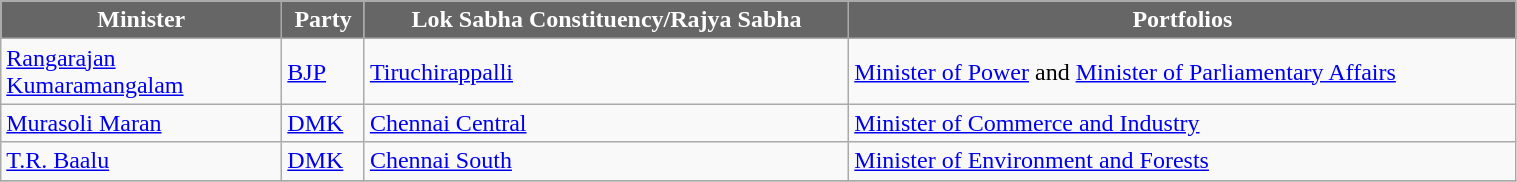<table class="wikitable" width="80%" style="font-size: x-big;">
<tr>
<th style="background-color:#666666; color:white; width:180px">Minister</th>
<th style="background-color:#666666; color:white">Party</th>
<th style="background-color:#666666; color:white">Lok Sabha Constituency/Rajya Sabha</th>
<th style="background-color:#666666; color:white">Portfolios</th>
</tr>
<tr -->
<td><a href='#'>Rangarajan Kumaramangalam</a></td>
<td><a href='#'>BJP</a></td>
<td><a href='#'>Tiruchirappalli</a></td>
<td><a href='#'>Minister of Power</a> and <a href='#'>Minister of Parliamentary Affairs</a></td>
</tr>
<tr -->
<td><a href='#'>Murasoli Maran</a></td>
<td><a href='#'>DMK</a></td>
<td><a href='#'>Chennai Central</a></td>
<td><a href='#'>Minister of Commerce and Industry</a></td>
</tr>
<tr -->
<td><a href='#'>T.R. Baalu</a></td>
<td><a href='#'>DMK</a></td>
<td><a href='#'>Chennai South</a></td>
<td><a href='#'>Minister of Environment and Forests</a></td>
</tr>
<tr -->
</tr>
</table>
